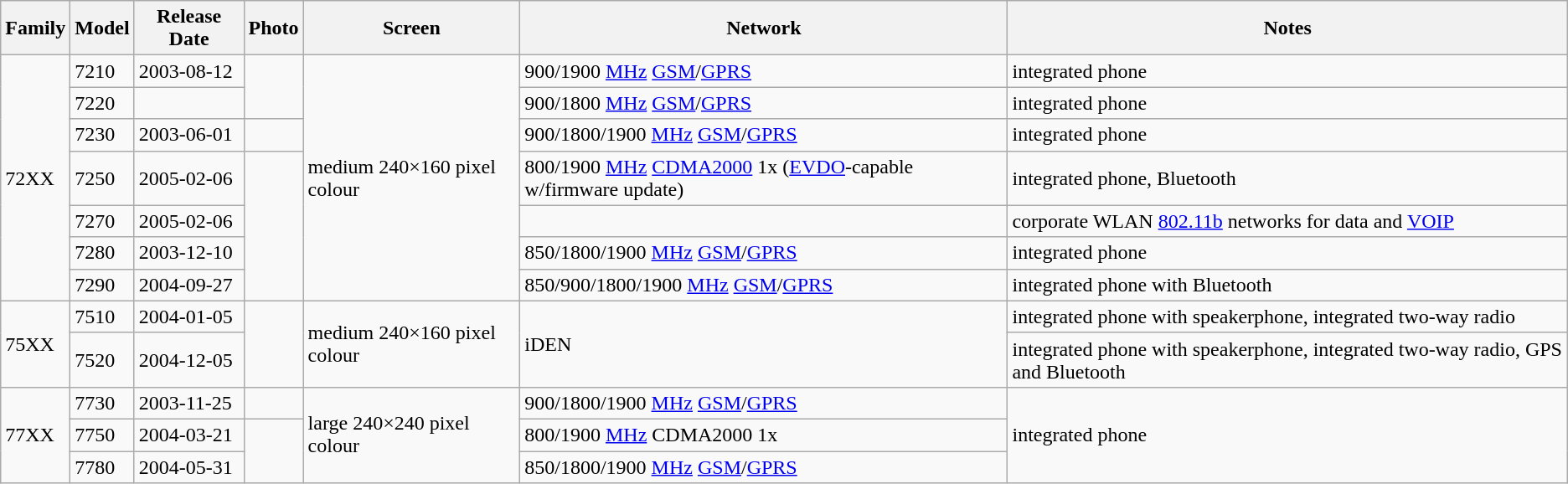<table class="wikitable sortable">
<tr>
<th>Family</th>
<th>Model</th>
<th>Release Date</th>
<th>Photo</th>
<th>Screen</th>
<th>Network</th>
<th>Notes</th>
</tr>
<tr>
<td rowspan=7>72XX</td>
<td>7210</td>
<td>2003-08-12</td>
<td rowspan="2"></td>
<td rowspan=7>medium 240×160 pixel colour</td>
<td>900/1900 <a href='#'>MHz</a> <a href='#'>GSM</a>/<a href='#'>GPRS</a></td>
<td>integrated phone</td>
</tr>
<tr>
<td>7220</td>
<td></td>
<td>900/1800 <a href='#'>MHz</a> <a href='#'>GSM</a>/<a href='#'>GPRS</a></td>
<td>integrated phone</td>
</tr>
<tr>
<td>7230</td>
<td>2003-06-01</td>
<td></td>
<td>900/1800/1900 <a href='#'>MHz</a> <a href='#'>GSM</a>/<a href='#'>GPRS</a></td>
<td>integrated phone</td>
</tr>
<tr>
<td>7250</td>
<td>2005-02-06</td>
<td rowspan="4"></td>
<td>800/1900 <a href='#'>MHz</a> <a href='#'>CDMA2000</a> 1x (<a href='#'>EVDO</a>-capable w/firmware update)</td>
<td>integrated phone, Bluetooth</td>
</tr>
<tr>
<td>7270</td>
<td>2005-02-06</td>
<td></td>
<td>corporate WLAN <a href='#'>802.11b</a> networks for data and <a href='#'>VOIP</a></td>
</tr>
<tr>
<td>7280</td>
<td>2003-12-10</td>
<td>850/1800/1900 <a href='#'>MHz</a> <a href='#'>GSM</a>/<a href='#'>GPRS</a></td>
<td>integrated phone</td>
</tr>
<tr>
<td>7290</td>
<td>2004-09-27</td>
<td>850/900/1800/1900 <a href='#'>MHz</a> <a href='#'>GSM</a>/<a href='#'>GPRS</a></td>
<td>integrated phone with Bluetooth</td>
</tr>
<tr>
<td rowspan=2>75XX</td>
<td>7510</td>
<td>2004-01-05</td>
<td rowspan="2"></td>
<td rowspan=2>medium 240×160 pixel colour</td>
<td rowspan=2>iDEN</td>
<td>integrated phone with speakerphone, integrated two-way radio</td>
</tr>
<tr>
<td>7520</td>
<td>2004-12-05</td>
<td>integrated phone with speakerphone, integrated two-way radio, GPS and Bluetooth</td>
</tr>
<tr>
<td rowspan=3>77XX</td>
<td>7730</td>
<td>2003-11-25</td>
<td></td>
<td rowspan=3>large 240×240 pixel colour</td>
<td>900/1800/1900 <a href='#'>MHz</a> <a href='#'>GSM</a>/<a href='#'>GPRS</a></td>
<td rowspan=3>integrated phone</td>
</tr>
<tr>
<td>7750</td>
<td>2004-03-21</td>
<td rowspan="2"></td>
<td>800/1900 <a href='#'>MHz</a> CDMA2000 1x</td>
</tr>
<tr>
<td>7780</td>
<td>2004-05-31</td>
<td>850/1800/1900 <a href='#'>MHz</a> <a href='#'>GSM</a>/<a href='#'>GPRS</a></td>
</tr>
</table>
